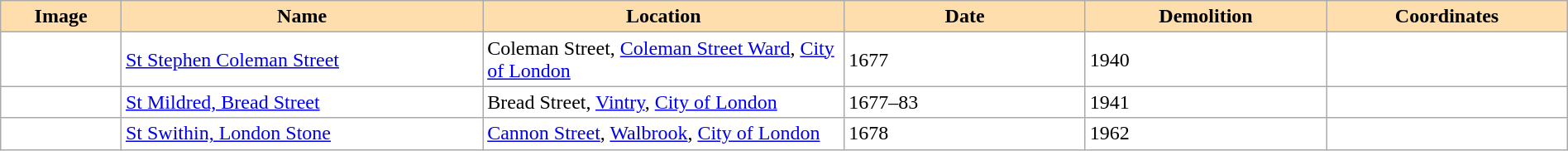<table class="wikitable sortable" style="width:100%; background:#fff;">
<tr>
<th width="5%" align="left" style="background:#ffdead;" class="unsortable">Image</th>
<th width="15%" align="left" style="background:#ffdead;">Name</th>
<th width="15%" align="left" style="background:#ffdead;">Location</th>
<th width="10%" align="left" style="background:#ffdead;">Date</th>
<th width="10%" align="left" style="background:#ffdead;">Demolition</th>
<th width="10%" align="left" style="background:#ffdead;">Coordinates</th>
</tr>
<tr>
<td></td>
<td><a href='#'>St Stephen Coleman Street</a></td>
<td>Coleman Street, <a href='#'>Coleman Street Ward</a>, <a href='#'>City of London</a></td>
<td>1677</td>
<td>1940</td>
<td></td>
</tr>
<tr>
<td></td>
<td><a href='#'>St Mildred, Bread Street</a></td>
<td>Bread Street, <a href='#'>Vintry</a>, <a href='#'>City of London</a></td>
<td>1677–83</td>
<td>1941</td>
<td></td>
</tr>
<tr>
<td></td>
<td><a href='#'>St Swithin, London Stone</a></td>
<td><a href='#'>Cannon Street</a>, <a href='#'>Walbrook</a>, <a href='#'>City of London</a></td>
<td>1678</td>
<td>1962</td>
<td></td>
</tr>
</table>
